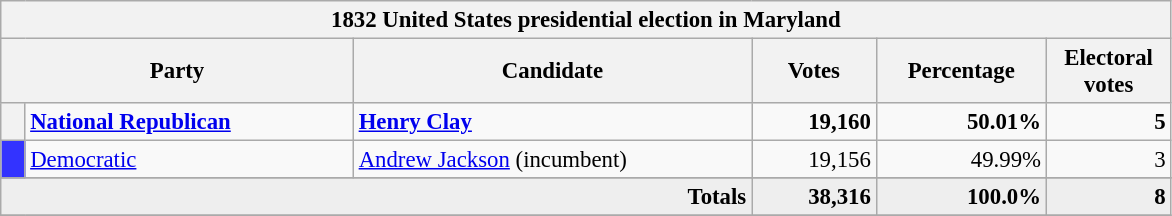<table class="wikitable" style="font-size: 95%;">
<tr>
<th colspan="6">1832 United States presidential election in Maryland</th>
</tr>
<tr>
<th colspan="2" style="width: 15em">Party</th>
<th style="width: 17em">Candidate</th>
<th style="width: 5em">Votes</th>
<th style="width: 7em">Percentage</th>
<th style="width: 5em">Electoral votes</th>
</tr>
<tr>
<th></th>
<td style="width: 130px"><strong><a href='#'>National Republican</a></strong></td>
<td><strong><a href='#'>Henry Clay</a></strong></td>
<td align="right"><strong>19,160</strong></td>
<td align="right"><strong>50.01%</strong></td>
<td align="right"><strong>5</strong></td>
</tr>
<tr>
<th style="background-color:#3333FF; width: 3px"></th>
<td style="width: 130px"><a href='#'>Democratic</a></td>
<td><a href='#'>Andrew Jackson</a> (incumbent)</td>
<td align="right">19,156</td>
<td align="right">49.99%</td>
<td align="right">3</td>
</tr>
<tr>
</tr>
<tr bgcolor="#EEEEEE">
<td colspan="3" align="right"><strong>Totals</strong></td>
<td align="right"><strong>38,316</strong></td>
<td align="right"><strong>100.0%</strong></td>
<td align="right"><strong>8</strong></td>
</tr>
<tr>
</tr>
</table>
